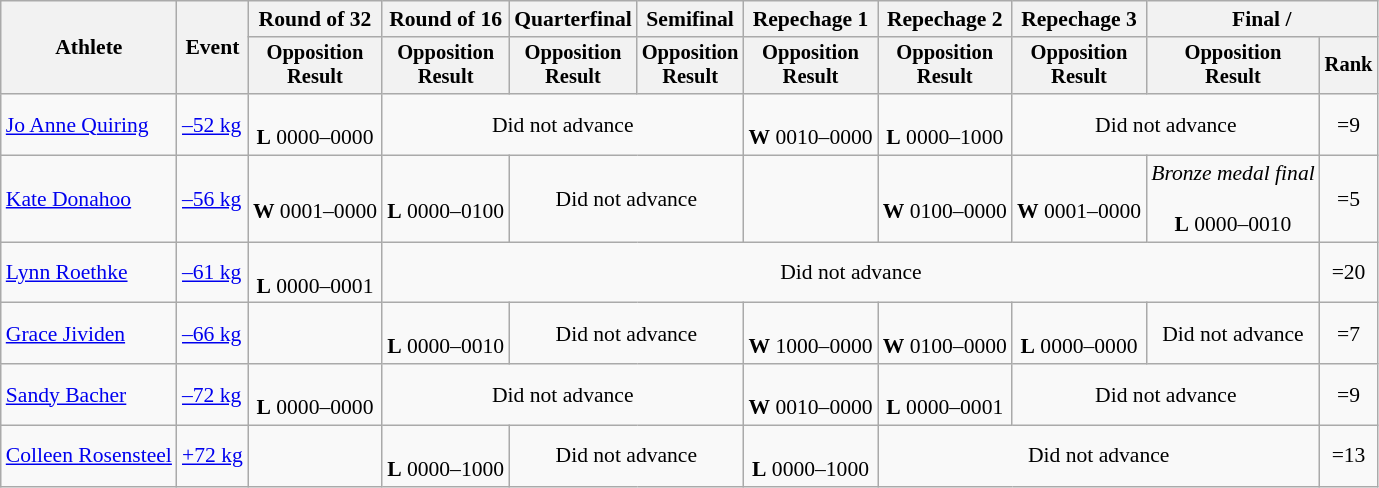<table class=wikitable style=font-size:90%;text-align:center>
<tr>
<th rowspan=2>Athlete</th>
<th rowspan=2>Event</th>
<th>Round of 32</th>
<th>Round of 16</th>
<th>Quarterfinal</th>
<th>Semifinal</th>
<th>Repechage 1</th>
<th>Repechage 2</th>
<th>Repechage 3</th>
<th colspan=2>Final / </th>
</tr>
<tr style=font-size:95%>
<th>Opposition<br>Result</th>
<th>Opposition<br>Result</th>
<th>Opposition<br>Result</th>
<th>Opposition<br>Result</th>
<th>Opposition<br>Result</th>
<th>Opposition<br>Result</th>
<th>Opposition<br>Result</th>
<th>Opposition<br>Result</th>
<th>Rank</th>
</tr>
<tr>
<td align=left><a href='#'>Jo Anne Quiring</a></td>
<td align=left><a href='#'>–52 kg</a></td>
<td><br><strong>L</strong> 0000–0000 </td>
<td colspan=3>Did not advance</td>
<td><br><strong>W</strong> 0010–0000</td>
<td><br><strong>L</strong> 0000–1000</td>
<td colspan=2>Did not advance</td>
<td>=9</td>
</tr>
<tr>
<td align=left><a href='#'>Kate Donahoo</a></td>
<td align=left><a href='#'>–56 kg</a></td>
<td><br><strong>W</strong> 0001–0000</td>
<td><br><strong>L</strong> 0000–0100</td>
<td colspan=2>Did not advance</td>
<td></td>
<td><br><strong>W</strong> 0100–0000</td>
<td><br><strong>W</strong> 0001–0000</td>
<td><em>Bronze medal final</em><br><br><strong>L</strong> 0000–0010</td>
<td>=5</td>
</tr>
<tr>
<td align=left><a href='#'>Lynn Roethke</a></td>
<td align=left><a href='#'>–61 kg</a></td>
<td><br><strong>L</strong> 0000–0001</td>
<td colspan=7>Did not advance</td>
<td>=20</td>
</tr>
<tr>
<td align=left><a href='#'>Grace Jividen</a></td>
<td align=left><a href='#'>–66 kg</a></td>
<td></td>
<td><br><strong>L</strong> 0000–0010</td>
<td colspan=2>Did not advance</td>
<td><br><strong>W</strong> 1000–0000</td>
<td><br><strong>W</strong> 0100–0000</td>
<td><br><strong>L</strong> 0000–0000 </td>
<td>Did not advance</td>
<td>=7</td>
</tr>
<tr>
<td align=left><a href='#'>Sandy Bacher</a></td>
<td align=left><a href='#'>–72 kg</a></td>
<td><br><strong>L</strong> 0000–0000 </td>
<td colspan=3>Did not advance</td>
<td><br><strong>W</strong> 0010–0000</td>
<td><br><strong>L</strong> 0000–0001</td>
<td colspan=2>Did not advance</td>
<td>=9</td>
</tr>
<tr>
<td align=left><a href='#'>Colleen Rosensteel</a></td>
<td align=left><a href='#'>+72 kg</a></td>
<td></td>
<td><br><strong>L</strong> 0000–1000</td>
<td colspan=2>Did not advance</td>
<td><br><strong>L</strong> 0000–1000</td>
<td colspan=3>Did not advance</td>
<td>=13</td>
</tr>
</table>
